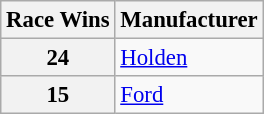<table class="wikitable" style="font-size: 95%;">
<tr>
<th>Race Wins</th>
<th>Manufacturer</th>
</tr>
<tr>
<th>24</th>
<td><a href='#'>Holden</a></td>
</tr>
<tr>
<th>15</th>
<td><a href='#'>Ford</a></td>
</tr>
</table>
